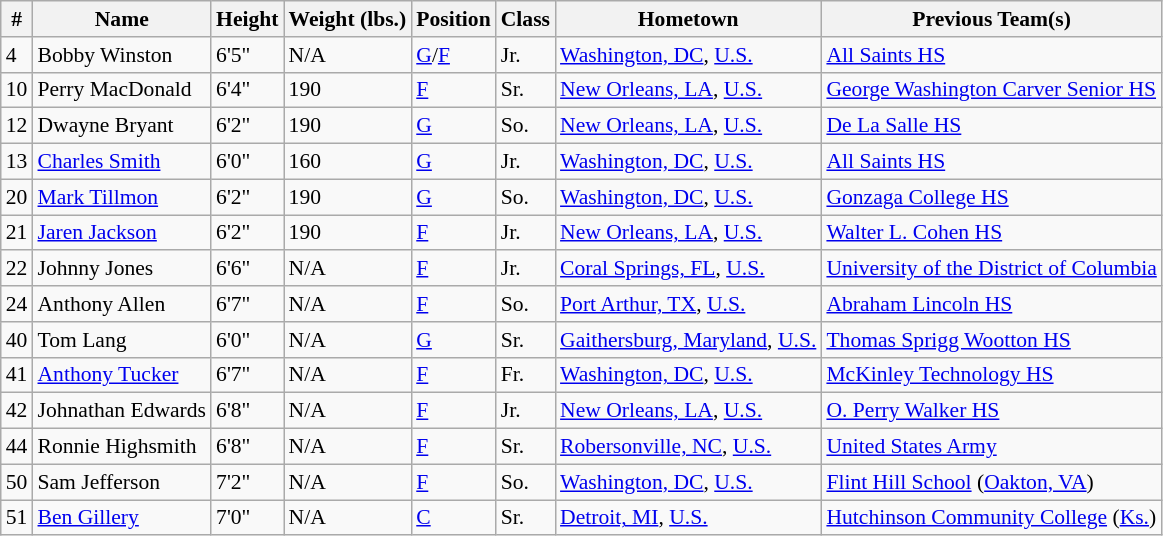<table class="wikitable" style="font-size: 90%">
<tr>
<th>#</th>
<th>Name</th>
<th>Height</th>
<th>Weight (lbs.)</th>
<th>Position</th>
<th>Class</th>
<th>Hometown</th>
<th>Previous Team(s)</th>
</tr>
<tr>
<td>4</td>
<td>Bobby Winston</td>
<td>6'5"</td>
<td>N/A</td>
<td><a href='#'>G</a>/<a href='#'>F</a></td>
<td>Jr.</td>
<td><a href='#'>Washington, DC</a>, <a href='#'>U.S.</a></td>
<td><a href='#'>All Saints HS</a></td>
</tr>
<tr>
<td>10</td>
<td>Perry MacDonald</td>
<td>6'4"</td>
<td>190</td>
<td><a href='#'>F</a></td>
<td>Sr.</td>
<td><a href='#'>New Orleans, LA</a>, <a href='#'>U.S.</a></td>
<td><a href='#'>George Washington Carver Senior HS</a></td>
</tr>
<tr>
<td>12</td>
<td>Dwayne Bryant</td>
<td>6'2"</td>
<td>190</td>
<td><a href='#'>G</a></td>
<td>So.</td>
<td><a href='#'>New Orleans, LA</a>, <a href='#'>U.S.</a></td>
<td><a href='#'>De La Salle HS</a></td>
</tr>
<tr>
<td>13</td>
<td><a href='#'>Charles Smith</a></td>
<td>6'0"</td>
<td>160</td>
<td><a href='#'>G</a></td>
<td>Jr.</td>
<td><a href='#'>Washington, DC</a>, <a href='#'>U.S.</a></td>
<td><a href='#'>All Saints HS</a></td>
</tr>
<tr>
<td>20</td>
<td><a href='#'>Mark Tillmon</a></td>
<td>6'2"</td>
<td>190</td>
<td><a href='#'>G</a></td>
<td>So.</td>
<td><a href='#'>Washington, DC</a>, <a href='#'>U.S.</a></td>
<td><a href='#'>Gonzaga College HS</a></td>
</tr>
<tr>
<td>21</td>
<td><a href='#'>Jaren Jackson</a></td>
<td>6'2"</td>
<td>190</td>
<td><a href='#'>F</a></td>
<td>Jr.</td>
<td><a href='#'>New Orleans, LA</a>, <a href='#'>U.S.</a></td>
<td><a href='#'>Walter L. Cohen HS</a></td>
</tr>
<tr>
<td>22</td>
<td>Johnny Jones</td>
<td>6'6"</td>
<td>N/A</td>
<td><a href='#'>F</a></td>
<td>Jr.</td>
<td><a href='#'>Coral Springs, FL</a>, <a href='#'>U.S.</a></td>
<td><a href='#'>University of the District of Columbia</a></td>
</tr>
<tr>
<td>24</td>
<td>Anthony Allen</td>
<td>6'7"</td>
<td>N/A</td>
<td><a href='#'>F</a></td>
<td>So.</td>
<td><a href='#'>Port Arthur, TX</a>, <a href='#'>U.S.</a></td>
<td><a href='#'>Abraham Lincoln HS</a></td>
</tr>
<tr>
<td>40</td>
<td>Tom Lang</td>
<td>6'0"</td>
<td>N/A</td>
<td><a href='#'>G</a></td>
<td>Sr.</td>
<td><a href='#'>Gaithersburg, Maryland</a>, <a href='#'>U.S.</a></td>
<td><a href='#'>Thomas Sprigg Wootton HS</a></td>
</tr>
<tr>
<td>41</td>
<td><a href='#'>Anthony Tucker</a></td>
<td>6'7"</td>
<td>N/A</td>
<td><a href='#'>F</a></td>
<td>Fr.</td>
<td><a href='#'>Washington, DC</a>, <a href='#'>U.S.</a></td>
<td><a href='#'>McKinley Technology HS</a></td>
</tr>
<tr>
<td>42</td>
<td>Johnathan Edwards</td>
<td>6'8"</td>
<td>N/A</td>
<td><a href='#'>F</a></td>
<td>Jr.</td>
<td><a href='#'>New Orleans, LA</a>, <a href='#'>U.S.</a></td>
<td><a href='#'>O. Perry Walker HS</a></td>
</tr>
<tr>
<td>44</td>
<td>Ronnie Highsmith</td>
<td>6'8"</td>
<td>N/A</td>
<td><a href='#'>F</a></td>
<td>Sr.</td>
<td><a href='#'>Robersonville, NC</a>, <a href='#'>U.S.</a></td>
<td><a href='#'>United States Army</a></td>
</tr>
<tr>
<td>50</td>
<td>Sam Jefferson</td>
<td>7'2"</td>
<td>N/A</td>
<td><a href='#'>F</a></td>
<td>So.</td>
<td><a href='#'>Washington, DC</a>, <a href='#'>U.S.</a></td>
<td><a href='#'>Flint Hill School</a> (<a href='#'>Oakton, VA</a>)</td>
</tr>
<tr>
<td>51</td>
<td><a href='#'>Ben Gillery</a></td>
<td>7'0"</td>
<td>N/A</td>
<td><a href='#'>C</a></td>
<td>Sr.</td>
<td><a href='#'>Detroit, MI</a>, <a href='#'>U.S.</a></td>
<td><a href='#'>Hutchinson Community College</a> (<a href='#'>Ks.</a>)</td>
</tr>
</table>
